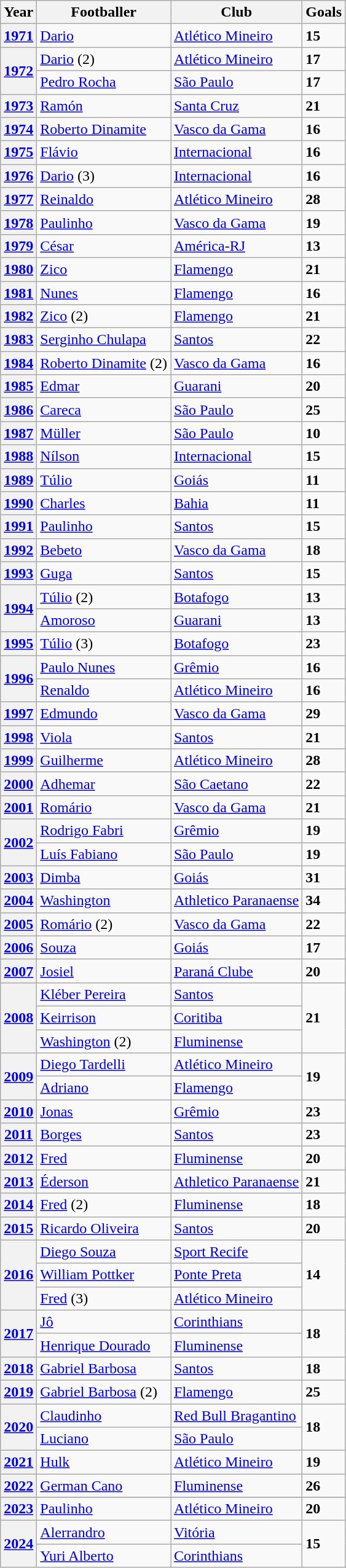<table class="wikitable sortable plainrowheaders">
<tr>
<th>Year</th>
<th>Footballer</th>
<th>Club</th>
<th>Goals</th>
</tr>
<tr>
<th><a href='#'>1971</a></th>
<td><a href='#'>Dario</a></td>
<td><a href='#'>Atlético Mineiro</a></td>
<td><strong>15</strong></td>
</tr>
<tr>
<th rowspan=2><a href='#'>1972</a></th>
<td><a href='#'>Dario</a> (2)</td>
<td><a href='#'>Atlético Mineiro</a></td>
<td><strong>17</strong></td>
</tr>
<tr>
<td><a href='#'>Pedro Rocha</a></td>
<td><a href='#'>São Paulo</a></td>
<td><strong>17</strong></td>
</tr>
<tr>
<th><a href='#'>1973</a></th>
<td><a href='#'>Ramón</a></td>
<td><a href='#'>Santa Cruz</a></td>
<td><strong>21</strong></td>
</tr>
<tr>
<th><a href='#'>1974</a></th>
<td><a href='#'>Roberto Dinamite</a></td>
<td><a href='#'>Vasco da Gama</a></td>
<td><strong>16</strong></td>
</tr>
<tr>
<th><a href='#'>1975</a></th>
<td><a href='#'>Flávio</a></td>
<td><a href='#'>Internacional</a></td>
<td><strong>16</strong></td>
</tr>
<tr>
<th><a href='#'>1976</a></th>
<td><a href='#'>Dario</a> (3)</td>
<td><a href='#'>Internacional</a></td>
<td><strong>16</strong></td>
</tr>
<tr>
<th><a href='#'>1977</a></th>
<td><a href='#'>Reinaldo</a></td>
<td><a href='#'>Atlético Mineiro</a></td>
<td><strong>28</strong></td>
</tr>
<tr>
<th><a href='#'>1978</a></th>
<td><a href='#'>Paulinho</a></td>
<td><a href='#'>Vasco da Gama</a></td>
<td><strong>19</strong></td>
</tr>
<tr>
<th><a href='#'>1979</a></th>
<td><a href='#'>César</a></td>
<td><a href='#'>América-RJ</a></td>
<td><strong>13</strong></td>
</tr>
<tr>
<th><a href='#'>1980</a></th>
<td><a href='#'>Zico</a></td>
<td><a href='#'>Flamengo</a></td>
<td><strong>21</strong></td>
</tr>
<tr>
<th><a href='#'>1981</a></th>
<td><a href='#'>Nunes</a></td>
<td><a href='#'>Flamengo</a></td>
<td><strong>16</strong></td>
</tr>
<tr>
<th><a href='#'>1982</a></th>
<td><a href='#'>Zico</a> (2)</td>
<td><a href='#'>Flamengo</a></td>
<td><strong>21</strong></td>
</tr>
<tr>
<th><a href='#'>1983</a></th>
<td><a href='#'>Serginho Chulapa</a></td>
<td><a href='#'>Santos</a></td>
<td><strong>22</strong></td>
</tr>
<tr>
<th><a href='#'>1984</a></th>
<td><a href='#'>Roberto Dinamite</a> (2)</td>
<td><a href='#'>Vasco da Gama</a></td>
<td><strong>16</strong></td>
</tr>
<tr>
<th><a href='#'>1985</a></th>
<td><a href='#'>Edmar</a></td>
<td><a href='#'>Guarani</a></td>
<td><strong>20</strong></td>
</tr>
<tr>
<th><a href='#'>1986</a></th>
<td><a href='#'>Careca</a></td>
<td><a href='#'>São Paulo</a></td>
<td><strong>25</strong></td>
</tr>
<tr>
<th><a href='#'>1987</a></th>
<td><a href='#'>Müller</a></td>
<td><a href='#'>São Paulo</a></td>
<td><strong>10</strong></td>
</tr>
<tr>
<th><a href='#'>1988</a></th>
<td><a href='#'>Nílson</a></td>
<td><a href='#'>Internacional</a></td>
<td><strong>15</strong></td>
</tr>
<tr>
<th><a href='#'>1989</a></th>
<td><a href='#'>Túlio</a></td>
<td><a href='#'>Goiás</a></td>
<td><strong>11</strong></td>
</tr>
<tr>
<th><a href='#'>1990</a></th>
<td><a href='#'>Charles</a></td>
<td><a href='#'>Bahia</a></td>
<td><strong>11</strong></td>
</tr>
<tr>
<th><a href='#'>1991</a></th>
<td><a href='#'>Paulinho</a></td>
<td><a href='#'>Santos</a></td>
<td><strong>15</strong></td>
</tr>
<tr>
<th><a href='#'>1992</a></th>
<td><a href='#'>Bebeto</a></td>
<td><a href='#'>Vasco da Gama</a></td>
<td><strong>18</strong></td>
</tr>
<tr>
<th><a href='#'>1993</a></th>
<td><a href='#'>Guga</a></td>
<td><a href='#'>Santos</a></td>
<td><strong>15</strong></td>
</tr>
<tr>
<th rowspan=2><a href='#'>1994</a></th>
<td><a href='#'>Túlio</a> (2)</td>
<td><a href='#'>Botafogo</a></td>
<td><strong>13</strong></td>
</tr>
<tr>
<td><a href='#'>Amoroso</a></td>
<td><a href='#'>Guarani</a></td>
<td><strong>13</strong></td>
</tr>
<tr>
<th><a href='#'>1995</a></th>
<td><a href='#'>Túlio</a> (3)</td>
<td><a href='#'>Botafogo</a></td>
<td><strong>23</strong></td>
</tr>
<tr>
<th rowspan=2><a href='#'>1996</a></th>
<td><a href='#'>Paulo Nunes</a></td>
<td><a href='#'>Grêmio</a></td>
<td><strong>16</strong></td>
</tr>
<tr>
<td><a href='#'>Renaldo</a></td>
<td><a href='#'>Atlético Mineiro</a></td>
<td><strong>16</strong></td>
</tr>
<tr>
<th><a href='#'>1997</a></th>
<td><a href='#'>Edmundo</a></td>
<td><a href='#'>Vasco da Gama</a></td>
<td><strong>29</strong></td>
</tr>
<tr>
<th><a href='#'>1998</a></th>
<td><a href='#'>Viola</a></td>
<td><a href='#'>Santos</a></td>
<td><strong>21</strong></td>
</tr>
<tr>
<th><a href='#'>1999</a></th>
<td><a href='#'>Guilherme</a></td>
<td><a href='#'>Atlético Mineiro</a></td>
<td><strong>28</strong></td>
</tr>
<tr>
<th><a href='#'>2000</a></th>
<td><a href='#'>Adhemar</a></td>
<td><a href='#'>São Caetano</a></td>
<td><strong>22</strong></td>
</tr>
<tr>
<th><a href='#'>2001</a></th>
<td><a href='#'>Romário</a></td>
<td><a href='#'>Vasco da Gama</a></td>
<td><strong>21</strong></td>
</tr>
<tr>
<th rowspan=2><a href='#'>2002</a></th>
<td><a href='#'>Rodrigo Fabri</a></td>
<td><a href='#'>Grêmio</a></td>
<td><strong>19</strong></td>
</tr>
<tr>
<td><a href='#'>Luís Fabiano</a></td>
<td><a href='#'>São Paulo</a></td>
<td><strong>19</strong></td>
</tr>
<tr>
<th><a href='#'>2003</a></th>
<td><a href='#'>Dimba</a></td>
<td><a href='#'>Goiás</a></td>
<td><strong>31</strong></td>
</tr>
<tr>
<th><a href='#'>2004</a></th>
<td><a href='#'>Washington</a></td>
<td><a href='#'>Athletico Paranaense</a></td>
<td><strong>34</strong></td>
</tr>
<tr>
<th><a href='#'>2005</a></th>
<td><a href='#'>Romário</a> (2)</td>
<td><a href='#'>Vasco da Gama</a></td>
<td><strong>22</strong></td>
</tr>
<tr>
<th><a href='#'>2006</a></th>
<td><a href='#'>Souza</a></td>
<td><a href='#'>Goiás</a></td>
<td><strong>17</strong></td>
</tr>
<tr>
<th><a href='#'>2007</a></th>
<td><a href='#'>Josiel</a></td>
<td><a href='#'>Paraná Clube</a></td>
<td><strong>20</strong></td>
</tr>
<tr>
<th rowspan=3><a href='#'>2008</a></th>
<td><a href='#'>Kléber Pereira</a></td>
<td><a href='#'>Santos</a></td>
<td rowspan=3><strong>21</strong></td>
</tr>
<tr>
<td><a href='#'>Keirrison</a></td>
<td><a href='#'>Coritiba</a></td>
</tr>
<tr>
<td><a href='#'>Washington</a> (2)</td>
<td><a href='#'>Fluminense</a></td>
</tr>
<tr>
<th rowspan=2><a href='#'>2009</a></th>
<td><a href='#'>Diego Tardelli</a></td>
<td><a href='#'>Atlético Mineiro</a></td>
<td rowspan=2><strong>19</strong></td>
</tr>
<tr>
<td><a href='#'>Adriano</a></td>
<td><a href='#'>Flamengo</a></td>
</tr>
<tr>
<th><a href='#'>2010</a></th>
<td><a href='#'>Jonas</a></td>
<td><a href='#'>Grêmio</a></td>
<td><strong>23</strong></td>
</tr>
<tr>
<th><a href='#'>2011</a></th>
<td><a href='#'>Borges</a></td>
<td><a href='#'>Santos</a></td>
<td><strong>23</strong></td>
</tr>
<tr>
<th><a href='#'>2012</a></th>
<td><a href='#'>Fred</a></td>
<td><a href='#'>Fluminense</a></td>
<td><strong>20</strong></td>
</tr>
<tr>
<th><a href='#'>2013</a></th>
<td><a href='#'>Éderson</a></td>
<td><a href='#'>Athletico Paranaense</a></td>
<td><strong>21</strong></td>
</tr>
<tr>
<th><a href='#'>2014</a></th>
<td><a href='#'>Fred</a> (2)</td>
<td><a href='#'>Fluminense</a></td>
<td><strong>18</strong></td>
</tr>
<tr>
<th><a href='#'>2015</a></th>
<td><a href='#'>Ricardo Oliveira</a></td>
<td><a href='#'>Santos</a></td>
<td><strong>20</strong></td>
</tr>
<tr>
<th rowspan=3><a href='#'>2016</a></th>
<td><a href='#'>Diego Souza</a></td>
<td><a href='#'>Sport Recife</a></td>
<td rowspan=3><strong>14</strong></td>
</tr>
<tr>
<td><a href='#'>William Pottker</a></td>
<td><a href='#'>Ponte Preta</a></td>
</tr>
<tr>
<td><a href='#'>Fred</a> (3)</td>
<td><a href='#'>Atlético Mineiro</a></td>
</tr>
<tr>
<th rowspan=2><a href='#'>2017</a></th>
<td><a href='#'>Jô</a></td>
<td><a href='#'>Corinthians</a></td>
<td rowspan=2><strong>18</strong></td>
</tr>
<tr>
<td><a href='#'>Henrique Dourado</a></td>
<td><a href='#'>Fluminense</a></td>
</tr>
<tr>
<th><a href='#'>2018</a></th>
<td><a href='#'>Gabriel Barbosa</a></td>
<td><a href='#'>Santos</a></td>
<td><strong>18</strong></td>
</tr>
<tr>
<th><a href='#'>2019</a></th>
<td><a href='#'>Gabriel Barbosa</a> (2)</td>
<td><a href='#'>Flamengo</a></td>
<td><strong>25</strong></td>
</tr>
<tr>
<th rowspan=2><a href='#'>2020</a></th>
<td><a href='#'>Claudinho</a></td>
<td><a href='#'>Red Bull Bragantino</a></td>
<td rowspan=2><strong>18</strong></td>
</tr>
<tr>
<td><a href='#'>Luciano</a></td>
<td><a href='#'>São Paulo</a></td>
</tr>
<tr>
<th><a href='#'>2021</a></th>
<td><a href='#'>Hulk</a></td>
<td><a href='#'>Atlético Mineiro</a></td>
<td><strong>19</strong></td>
</tr>
<tr>
<th><a href='#'>2022</a></th>
<td><a href='#'>German Cano</a></td>
<td><a href='#'>Fluminense</a></td>
<td><strong>26</strong></td>
</tr>
<tr>
</tr>
<tr>
<th><a href='#'>2023</a></th>
<td><a href='#'>Paulinho</a></td>
<td><a href='#'>Atlético Mineiro</a></td>
<td><strong>20</strong></td>
</tr>
<tr>
<th rowspan=2><a href='#'>2024</a></th>
<td><a href='#'>Alerrandro</a></td>
<td><a href='#'>Vitória</a></td>
<td rowspan=2><strong>15</strong></td>
</tr>
<tr>
<td><a href='#'>Yuri Alberto</a></td>
<td><a href='#'>Corinthians</a></td>
</tr>
</table>
